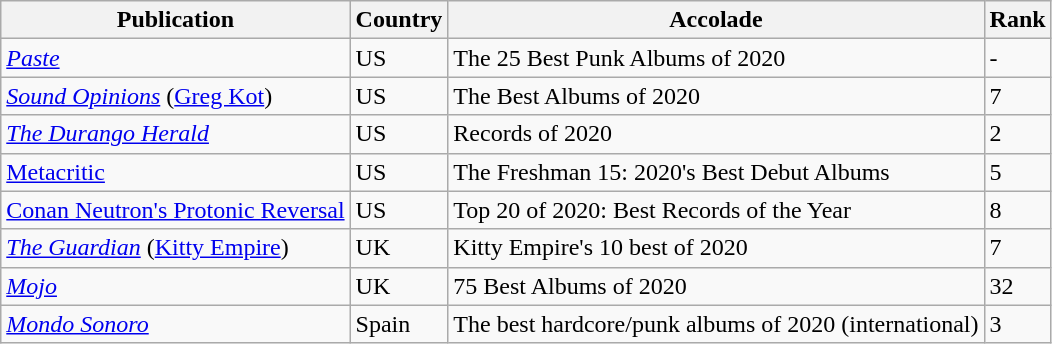<table class="wikitable sortable">
<tr>
<th>Publication</th>
<th>Country</th>
<th>Accolade</th>
<th>Rank</th>
</tr>
<tr>
<td><a href='#'><em>Paste</em></a></td>
<td>US</td>
<td>The 25 Best Punk Albums of 2020</td>
<td>-</td>
</tr>
<tr>
<td><em><a href='#'>Sound Opinions</a></em> (<a href='#'>Greg Kot</a>)</td>
<td>US</td>
<td>The Best Albums of 2020</td>
<td>7</td>
</tr>
<tr>
<td><em><a href='#'>The Durango Herald</a></em></td>
<td>US</td>
<td>Records of 2020</td>
<td>2</td>
</tr>
<tr>
<td><a href='#'>Metacritic</a></td>
<td>US</td>
<td>The Freshman 15: 2020's Best Debut Albums</td>
<td>5</td>
</tr>
<tr>
<td><a href='#'>Conan Neutron's Protonic Reversal</a></td>
<td>US</td>
<td>Top 20 of 2020: Best Records of the Year</td>
<td>8</td>
</tr>
<tr>
<td><em><a href='#'>The Guardian</a></em> (<a href='#'>Kitty Empire</a>)</td>
<td>UK</td>
<td>Kitty Empire's 10 best of 2020</td>
<td>7</td>
</tr>
<tr>
<td><a href='#'><em>Mojo</em></a></td>
<td>UK</td>
<td>75 Best Albums of 2020</td>
<td>32</td>
</tr>
<tr>
<td><em><a href='#'>Mondo Sonoro</a></em></td>
<td>Spain</td>
<td>The best hardcore/punk albums of 2020 (international)</td>
<td>3</td>
</tr>
</table>
